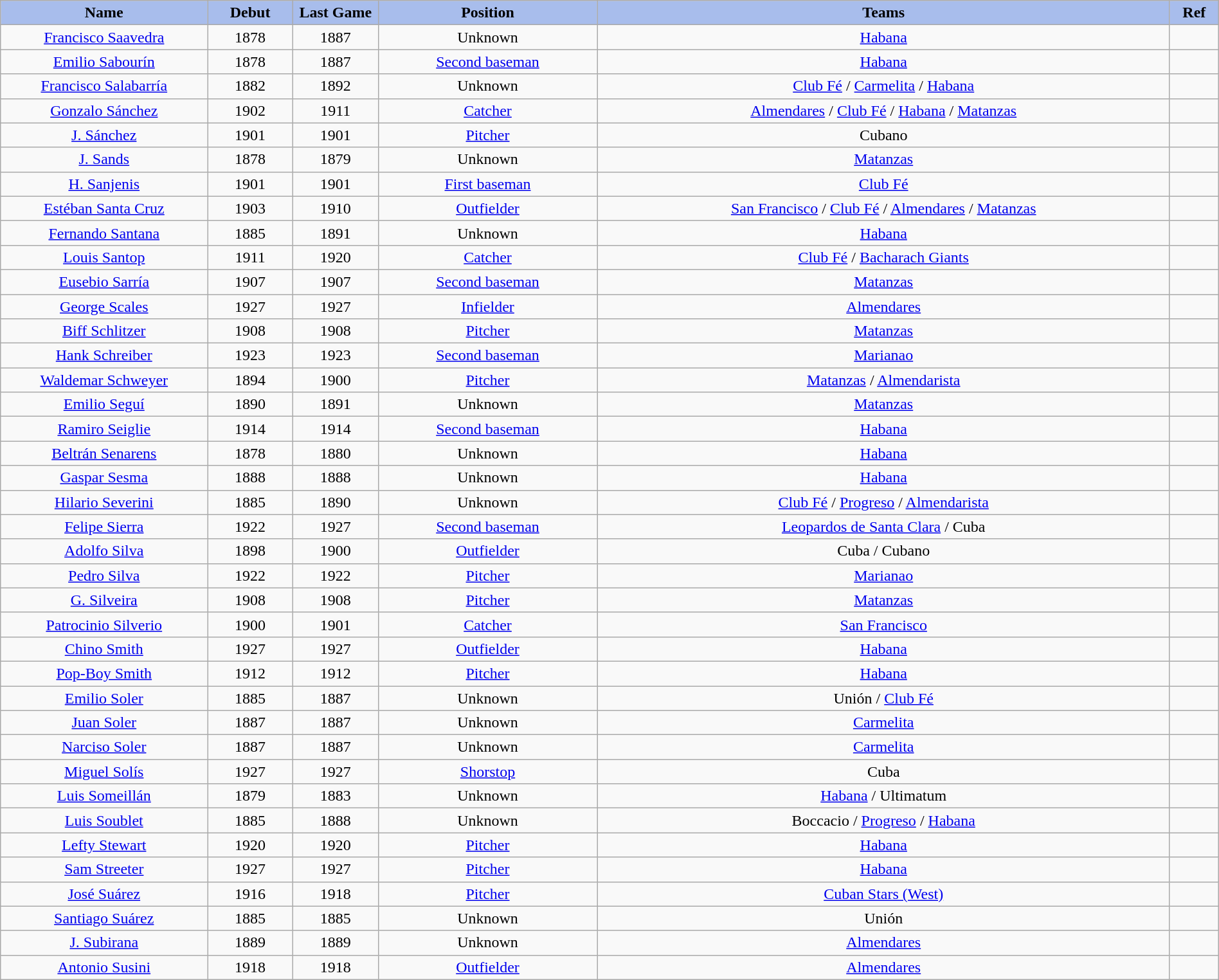<table class="wikitable" style="width: 100%">
<tr>
<th style="background:#a8bdec; width:17%;">Name</th>
<th style="width:7%; background:#a8bdec;">Debut</th>
<th style="width:7%; background:#a8bdec;">Last Game</th>
<th style="width:18%; background:#a8bdec;">Position</th>
<th style="width:47%; background:#a8bdec;">Teams</th>
<th style="width:4%; background:#a8bdec;">Ref</th>
</tr>
<tr align=center>
<td><a href='#'>Francisco Saavedra</a></td>
<td>1878</td>
<td>1887</td>
<td>Unknown</td>
<td><a href='#'>Habana</a></td>
<td></td>
</tr>
<tr align=center>
<td><a href='#'>Emilio Sabourín</a></td>
<td>1878</td>
<td>1887</td>
<td><a href='#'>Second baseman</a></td>
<td><a href='#'>Habana</a></td>
<td></td>
</tr>
<tr align=center>
<td><a href='#'>Francisco Salabarría</a></td>
<td>1882</td>
<td>1892</td>
<td>Unknown</td>
<td><a href='#'>Club Fé</a> / <a href='#'>Carmelita</a> / <a href='#'>Habana</a></td>
<td></td>
</tr>
<tr align=center>
<td><a href='#'>Gonzalo Sánchez</a></td>
<td>1902</td>
<td>1911</td>
<td><a href='#'>Catcher</a></td>
<td><a href='#'>Almendares</a> / <a href='#'>Club Fé</a> / <a href='#'>Habana</a> / <a href='#'>Matanzas</a></td>
<td></td>
</tr>
<tr align=center>
<td><a href='#'>J. Sánchez</a></td>
<td>1901</td>
<td>1901</td>
<td><a href='#'>Pitcher</a></td>
<td>Cubano</td>
<td></td>
</tr>
<tr align=center>
<td><a href='#'>J. Sands</a></td>
<td>1878</td>
<td>1879</td>
<td>Unknown</td>
<td><a href='#'>Matanzas</a></td>
<td></td>
</tr>
<tr align=center>
<td><a href='#'>H. Sanjenis</a></td>
<td>1901</td>
<td>1901</td>
<td><a href='#'>First baseman</a></td>
<td><a href='#'>Club Fé</a></td>
<td></td>
</tr>
<tr align=center>
<td><a href='#'>Estéban Santa Cruz</a></td>
<td>1903</td>
<td>1910</td>
<td><a href='#'>Outfielder</a></td>
<td><a href='#'>San Francisco</a> / <a href='#'>Club Fé</a> / <a href='#'>Almendares</a> / <a href='#'>Matanzas</a></td>
<td></td>
</tr>
<tr align=center>
<td><a href='#'>Fernando Santana</a></td>
<td>1885</td>
<td>1891</td>
<td>Unknown</td>
<td><a href='#'>Habana</a></td>
<td></td>
</tr>
<tr align=center>
<td><a href='#'>Louis Santop</a></td>
<td>1911</td>
<td>1920</td>
<td><a href='#'>Catcher</a></td>
<td><a href='#'>Club Fé</a> / <a href='#'>Bacharach Giants</a></td>
<td></td>
</tr>
<tr align=center>
<td><a href='#'>Eusebio Sarría</a></td>
<td>1907</td>
<td>1907</td>
<td><a href='#'>Second baseman</a></td>
<td><a href='#'>Matanzas</a></td>
<td></td>
</tr>
<tr align=center>
<td><a href='#'>George Scales</a></td>
<td>1927</td>
<td>1927</td>
<td><a href='#'>Infielder</a></td>
<td><a href='#'>Almendares</a></td>
<td></td>
</tr>
<tr align=center>
<td><a href='#'>Biff Schlitzer</a></td>
<td>1908</td>
<td>1908</td>
<td><a href='#'>Pitcher</a></td>
<td><a href='#'>Matanzas</a></td>
<td></td>
</tr>
<tr align=center>
<td><a href='#'>Hank Schreiber</a></td>
<td>1923</td>
<td>1923</td>
<td><a href='#'>Second baseman</a></td>
<td><a href='#'>Marianao</a></td>
<td></td>
</tr>
<tr align=center>
<td><a href='#'>Waldemar Schweyer</a></td>
<td>1894</td>
<td>1900</td>
<td><a href='#'>Pitcher</a></td>
<td><a href='#'>Matanzas</a> / <a href='#'>Almendarista</a></td>
<td> </td>
</tr>
<tr align=center>
<td><a href='#'>Emilio Seguí</a></td>
<td>1890</td>
<td>1891</td>
<td>Unknown</td>
<td><a href='#'>Matanzas</a></td>
<td></td>
</tr>
<tr align=center>
<td><a href='#'>Ramiro Seiglie</a></td>
<td>1914</td>
<td>1914</td>
<td><a href='#'>Second baseman</a></td>
<td><a href='#'>Habana</a></td>
<td></td>
</tr>
<tr align=center>
<td><a href='#'>Beltrán Senarens</a></td>
<td>1878</td>
<td>1880</td>
<td>Unknown</td>
<td><a href='#'>Habana</a></td>
<td></td>
</tr>
<tr align=center>
<td><a href='#'>Gaspar Sesma</a></td>
<td>1888</td>
<td>1888</td>
<td>Unknown</td>
<td><a href='#'>Habana</a></td>
<td></td>
</tr>
<tr align=center>
<td><a href='#'>Hilario Severini</a></td>
<td>1885</td>
<td>1890</td>
<td>Unknown</td>
<td><a href='#'>Club Fé</a> / <a href='#'>Progreso</a> / <a href='#'>Almendarista</a></td>
<td></td>
</tr>
<tr align=center>
<td><a href='#'>Felipe Sierra</a></td>
<td>1922</td>
<td>1927</td>
<td><a href='#'>Second baseman</a></td>
<td><a href='#'>Leopardos de Santa Clara</a> / Cuba</td>
<td></td>
</tr>
<tr align=center>
<td><a href='#'>Adolfo Silva</a></td>
<td>1898</td>
<td>1900</td>
<td><a href='#'>Outfielder</a></td>
<td>Cuba / Cubano</td>
<td> </td>
</tr>
<tr align=center>
<td><a href='#'>Pedro Silva</a></td>
<td>1922</td>
<td>1922</td>
<td><a href='#'>Pitcher</a></td>
<td><a href='#'>Marianao</a></td>
<td></td>
</tr>
<tr align=center>
<td><a href='#'>G. Silveira</a></td>
<td>1908</td>
<td>1908</td>
<td><a href='#'>Pitcher</a></td>
<td><a href='#'>Matanzas</a></td>
<td></td>
</tr>
<tr align=center>
<td><a href='#'>Patrocinio Silverio</a></td>
<td>1900</td>
<td>1901</td>
<td><a href='#'>Catcher</a></td>
<td><a href='#'>San Francisco</a></td>
<td></td>
</tr>
<tr align=center>
<td><a href='#'>Chino Smith</a></td>
<td>1927</td>
<td>1927</td>
<td><a href='#'>Outfielder</a></td>
<td><a href='#'>Habana</a></td>
<td></td>
</tr>
<tr align=center>
<td><a href='#'>Pop-Boy Smith</a></td>
<td>1912</td>
<td>1912</td>
<td><a href='#'>Pitcher</a></td>
<td><a href='#'>Habana</a></td>
<td></td>
</tr>
<tr align=center>
<td><a href='#'>Emilio Soler</a></td>
<td>1885</td>
<td>1887</td>
<td>Unknown</td>
<td>Unión / <a href='#'>Club Fé</a></td>
<td></td>
</tr>
<tr align=center>
<td><a href='#'>Juan Soler</a></td>
<td>1887</td>
<td>1887</td>
<td>Unknown</td>
<td><a href='#'>Carmelita</a></td>
<td></td>
</tr>
<tr align=center>
<td><a href='#'>Narciso Soler</a></td>
<td>1887</td>
<td>1887</td>
<td>Unknown</td>
<td><a href='#'>Carmelita</a></td>
<td></td>
</tr>
<tr align=center>
<td><a href='#'>Miguel Solís</a></td>
<td>1927</td>
<td>1927</td>
<td><a href='#'>Shorstop</a></td>
<td>Cuba</td>
<td></td>
</tr>
<tr align=center>
<td><a href='#'>Luis Someillán</a></td>
<td>1879</td>
<td>1883</td>
<td>Unknown</td>
<td><a href='#'>Habana</a> / Ultimatum</td>
<td></td>
</tr>
<tr align=center>
<td><a href='#'>Luis Soublet</a></td>
<td>1885</td>
<td>1888</td>
<td>Unknown</td>
<td>Boccacio / <a href='#'>Progreso</a> / <a href='#'>Habana</a></td>
<td></td>
</tr>
<tr align=center>
<td><a href='#'>Lefty Stewart</a></td>
<td>1920</td>
<td>1920</td>
<td><a href='#'>Pitcher</a></td>
<td><a href='#'>Habana</a></td>
<td></td>
</tr>
<tr align=center>
<td><a href='#'>Sam Streeter</a></td>
<td>1927</td>
<td>1927</td>
<td><a href='#'>Pitcher</a></td>
<td><a href='#'>Habana</a></td>
<td></td>
</tr>
<tr align=center>
<td><a href='#'>José Suárez</a></td>
<td>1916</td>
<td>1918</td>
<td><a href='#'>Pitcher</a></td>
<td><a href='#'>Cuban Stars (West)</a></td>
<td></td>
</tr>
<tr align=center>
<td><a href='#'>Santiago Suárez</a></td>
<td>1885</td>
<td>1885</td>
<td>Unknown</td>
<td>Unión</td>
<td></td>
</tr>
<tr align=center>
<td><a href='#'>J. Subirana</a></td>
<td>1889</td>
<td>1889</td>
<td>Unknown</td>
<td><a href='#'>Almendares</a></td>
<td></td>
</tr>
<tr align=center>
<td><a href='#'>Antonio Susini</a></td>
<td>1918</td>
<td>1918</td>
<td><a href='#'>Outfielder</a></td>
<td><a href='#'>Almendares</a></td>
<td></td>
</tr>
</table>
